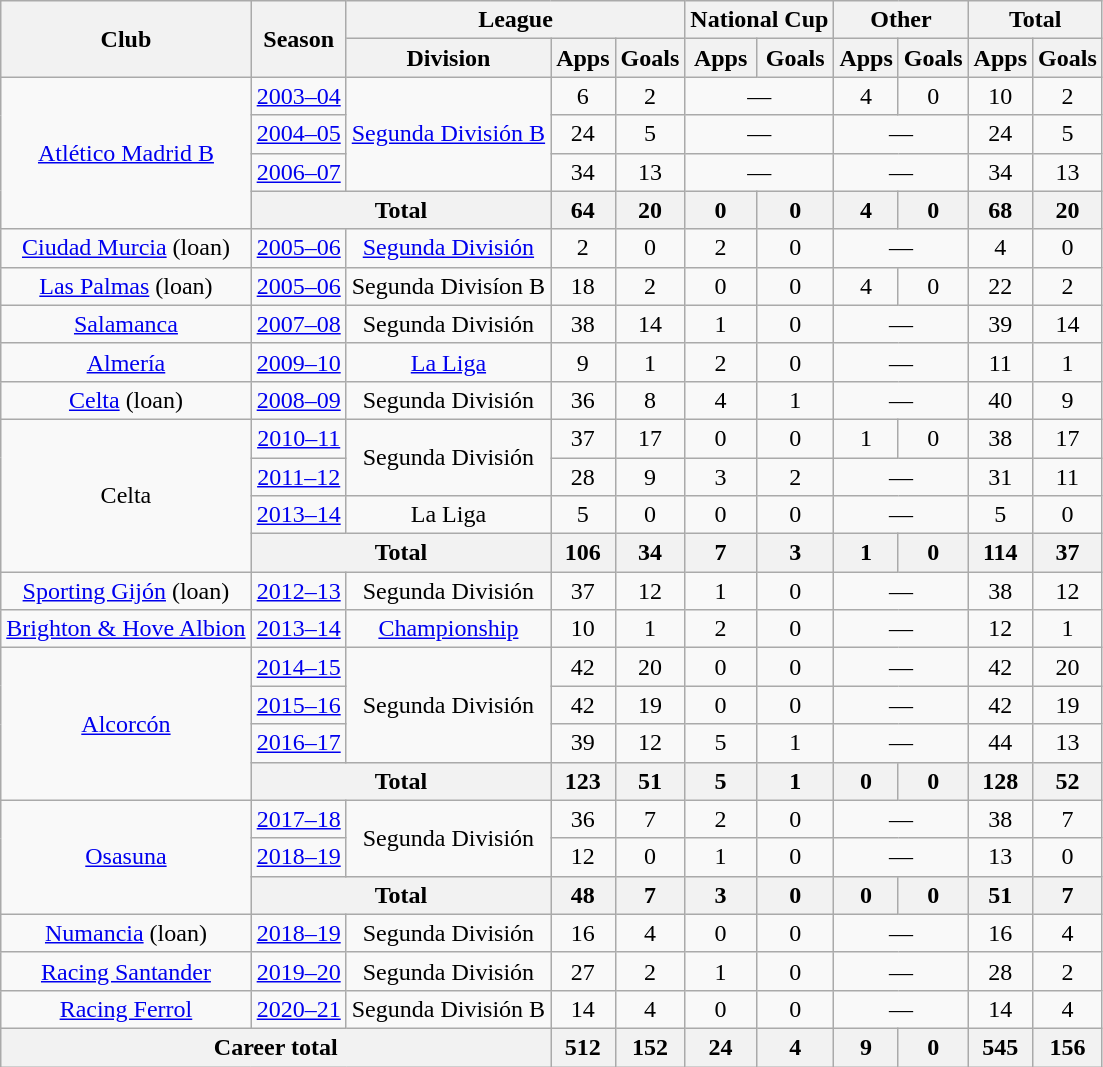<table class="wikitable" style="text-align:center">
<tr>
<th rowspan="2">Club</th>
<th rowspan="2">Season</th>
<th colspan="3">League</th>
<th colspan="2">National Cup</th>
<th colspan="2">Other</th>
<th colspan="2">Total</th>
</tr>
<tr>
<th>Division</th>
<th>Apps</th>
<th>Goals</th>
<th>Apps</th>
<th>Goals</th>
<th>Apps</th>
<th>Goals</th>
<th>Apps</th>
<th>Goals</th>
</tr>
<tr>
<td rowspan="4"><a href='#'>Atlético Madrid B</a></td>
<td><a href='#'>2003–04</a></td>
<td rowspan="3"><a href='#'>Segunda División B</a></td>
<td>6</td>
<td>2</td>
<td colspan="2">—</td>
<td>4</td>
<td>0</td>
<td>10</td>
<td>2</td>
</tr>
<tr>
<td><a href='#'>2004–05</a></td>
<td>24</td>
<td>5</td>
<td colspan="2">—</td>
<td colspan="2">—</td>
<td>24</td>
<td>5</td>
</tr>
<tr>
<td><a href='#'>2006–07</a></td>
<td>34</td>
<td>13</td>
<td colspan="2">—</td>
<td colspan="2">—</td>
<td>34</td>
<td>13</td>
</tr>
<tr>
<th colspan="2">Total</th>
<th>64</th>
<th>20</th>
<th>0</th>
<th>0</th>
<th>4</th>
<th>0</th>
<th>68</th>
<th>20</th>
</tr>
<tr>
<td><a href='#'>Ciudad Murcia</a> (loan)</td>
<td><a href='#'>2005–06</a></td>
<td><a href='#'>Segunda División</a></td>
<td>2</td>
<td>0</td>
<td>2</td>
<td>0</td>
<td colspan="2">—</td>
<td>4</td>
<td>0</td>
</tr>
<tr>
<td><a href='#'>Las Palmas</a> (loan)</td>
<td><a href='#'>2005–06</a></td>
<td>Segunda Divisíon B</td>
<td>18</td>
<td>2</td>
<td>0</td>
<td>0</td>
<td>4</td>
<td>0</td>
<td>22</td>
<td>2</td>
</tr>
<tr>
<td><a href='#'>Salamanca</a></td>
<td><a href='#'>2007–08</a></td>
<td>Segunda División</td>
<td>38</td>
<td>14</td>
<td>1</td>
<td>0</td>
<td colspan="2">—</td>
<td>39</td>
<td>14</td>
</tr>
<tr>
<td><a href='#'>Almería</a></td>
<td><a href='#'>2009–10</a></td>
<td><a href='#'>La Liga</a></td>
<td>9</td>
<td>1</td>
<td>2</td>
<td>0</td>
<td colspan="2">—</td>
<td>11</td>
<td>1</td>
</tr>
<tr>
<td><a href='#'>Celta</a> (loan)</td>
<td><a href='#'>2008–09</a></td>
<td>Segunda División</td>
<td>36</td>
<td>8</td>
<td>4</td>
<td>1</td>
<td colspan="2">—</td>
<td>40</td>
<td>9</td>
</tr>
<tr>
<td rowspan="4">Celta</td>
<td><a href='#'>2010–11</a></td>
<td rowspan="2">Segunda División</td>
<td>37</td>
<td>17</td>
<td>0</td>
<td>0</td>
<td>1</td>
<td>0</td>
<td>38</td>
<td>17</td>
</tr>
<tr>
<td><a href='#'>2011–12</a></td>
<td>28</td>
<td>9</td>
<td>3</td>
<td>2</td>
<td colspan="2">—</td>
<td>31</td>
<td>11</td>
</tr>
<tr>
<td><a href='#'>2013–14</a></td>
<td>La Liga</td>
<td>5</td>
<td>0</td>
<td>0</td>
<td>0</td>
<td colspan="2">—</td>
<td>5</td>
<td>0</td>
</tr>
<tr>
<th colspan="2">Total</th>
<th>106</th>
<th>34</th>
<th>7</th>
<th>3</th>
<th>1</th>
<th>0</th>
<th>114</th>
<th>37</th>
</tr>
<tr>
<td><a href='#'>Sporting Gijón</a> (loan)</td>
<td><a href='#'>2012–13</a></td>
<td>Segunda División</td>
<td>37</td>
<td>12</td>
<td>1</td>
<td>0</td>
<td colspan="2">—</td>
<td>38</td>
<td>12</td>
</tr>
<tr>
<td><a href='#'>Brighton & Hove Albion</a></td>
<td><a href='#'>2013–14</a></td>
<td><a href='#'>Championship</a></td>
<td>10</td>
<td>1</td>
<td>2</td>
<td>0</td>
<td colspan="2">—</td>
<td>12</td>
<td>1</td>
</tr>
<tr>
<td rowspan="4"><a href='#'>Alcorcón</a></td>
<td><a href='#'>2014–15</a></td>
<td rowspan="3">Segunda División</td>
<td>42</td>
<td>20</td>
<td>0</td>
<td>0</td>
<td colspan="2">—</td>
<td>42</td>
<td>20</td>
</tr>
<tr>
<td><a href='#'>2015–16</a></td>
<td>42</td>
<td>19</td>
<td>0</td>
<td>0</td>
<td colspan="2">—</td>
<td>42</td>
<td>19</td>
</tr>
<tr>
<td><a href='#'>2016–17</a></td>
<td>39</td>
<td>12</td>
<td>5</td>
<td>1</td>
<td colspan="2">—</td>
<td>44</td>
<td>13</td>
</tr>
<tr>
<th colspan="2">Total</th>
<th>123</th>
<th>51</th>
<th>5</th>
<th>1</th>
<th>0</th>
<th>0</th>
<th>128</th>
<th>52</th>
</tr>
<tr>
<td rowspan="3"><a href='#'>Osasuna</a></td>
<td><a href='#'>2017–18</a></td>
<td rowspan="2">Segunda División</td>
<td>36</td>
<td>7</td>
<td>2</td>
<td>0</td>
<td colspan="2">—</td>
<td>38</td>
<td>7</td>
</tr>
<tr>
<td><a href='#'>2018–19</a></td>
<td>12</td>
<td>0</td>
<td>1</td>
<td>0</td>
<td colspan="2">—</td>
<td>13</td>
<td>0</td>
</tr>
<tr>
<th colspan="2">Total</th>
<th>48</th>
<th>7</th>
<th>3</th>
<th>0</th>
<th>0</th>
<th>0</th>
<th>51</th>
<th>7</th>
</tr>
<tr>
<td><a href='#'>Numancia</a> (loan)</td>
<td><a href='#'>2018–19</a></td>
<td>Segunda División</td>
<td>16</td>
<td>4</td>
<td>0</td>
<td>0</td>
<td colspan="2">—</td>
<td>16</td>
<td>4</td>
</tr>
<tr>
<td><a href='#'>Racing Santander</a></td>
<td><a href='#'>2019–20</a></td>
<td>Segunda División</td>
<td>27</td>
<td>2</td>
<td>1</td>
<td>0</td>
<td colspan="2">—</td>
<td>28</td>
<td>2</td>
</tr>
<tr>
<td><a href='#'>Racing Ferrol</a></td>
<td><a href='#'>2020–21</a></td>
<td>Segunda División B</td>
<td>14</td>
<td>4</td>
<td>0</td>
<td>0</td>
<td colspan="2">—</td>
<td>14</td>
<td>4</td>
</tr>
<tr>
<th colspan="3">Career total</th>
<th>512</th>
<th>152</th>
<th>24</th>
<th>4</th>
<th>9</th>
<th>0</th>
<th>545</th>
<th>156</th>
</tr>
</table>
